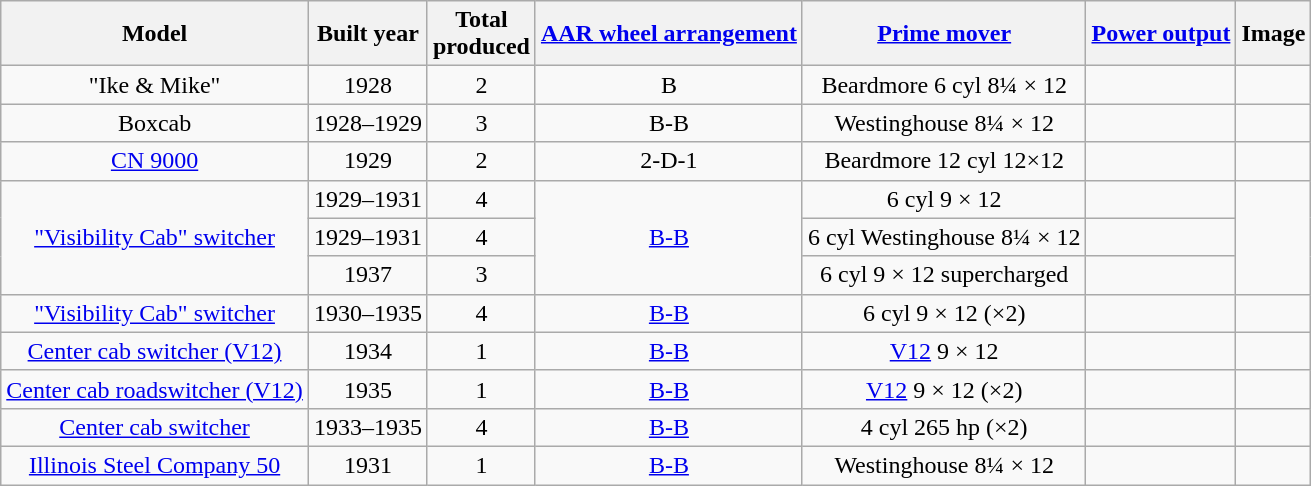<table class="wikitable">
<tr>
<th>Model</th>
<th>Built year</th>
<th>Total<br>produced</th>
<th><a href='#'>AAR wheel arrangement</a></th>
<th><a href='#'>Prime mover</a></th>
<th><a href='#'>Power output</a></th>
<th>Image</th>
</tr>
<tr style=text-align:center>
<td>"Ike & Mike"</td>
<td>1928</td>
<td>2</td>
<td>B</td>
<td>Beardmore 6 cyl 8¼ × 12</td>
<td></td>
</tr>
<tr style=text-align:center>
<td>Boxcab</td>
<td>1928–1929</td>
<td>3</td>
<td>B-B</td>
<td>Westinghouse 8¼ × 12</td>
<td></td>
<td></td>
</tr>
<tr style=text-align:center>
<td><a href='#'>CN 9000</a></td>
<td>1929</td>
<td>2</td>
<td>2-D-1</td>
<td>Beardmore 12 cyl 12×12</td>
<td></td>
<td></td>
</tr>
<tr style=text-align:center>
<td rowspan="3"><a href='#'>"Visibility Cab" switcher</a></td>
<td>1929–1931</td>
<td>4</td>
<td rowspan="3"><a href='#'>B-B</a></td>
<td>6 cyl 9 × 12</td>
<td></td>
<td rowspan="3"></td>
</tr>
<tr style=text-align:center>
<td>1929–1931</td>
<td>4</td>
<td>6 cyl Westinghouse 8¼ × 12</td>
<td></td>
</tr>
<tr style=text-align:center>
<td>1937</td>
<td>3</td>
<td>6 cyl 9 × 12 supercharged</td>
<td></td>
</tr>
<tr style=text-align:center>
<td><a href='#'>"Visibility Cab" switcher</a></td>
<td>1930–1935</td>
<td>4</td>
<td><a href='#'>B-B</a></td>
<td>6 cyl 9 × 12 (×2)</td>
<td></td>
<td></td>
</tr>
<tr style=text-align:center>
<td><a href='#'>Center cab switcher (V12)</a></td>
<td>1934</td>
<td>1</td>
<td><a href='#'>B-B</a></td>
<td><a href='#'>V12</a> 9 × 12</td>
<td></td>
<td></td>
</tr>
<tr style=text-align:center>
<td><a href='#'>Center cab roadswitcher (V12)</a></td>
<td>1935</td>
<td>1</td>
<td><a href='#'>B-B</a></td>
<td><a href='#'>V12</a> 9 × 12 (×2)</td>
<td></td>
<td></td>
</tr>
<tr style=text-align:center>
<td><a href='#'>Center cab switcher</a></td>
<td>1933–1935</td>
<td>4</td>
<td><a href='#'>B-B</a></td>
<td>4 cyl 265 hp (×2)</td>
<td></td>
<td></td>
</tr>
<tr style=text-align:center>
<td><a href='#'>Illinois Steel Company 50</a></td>
<td>1931</td>
<td>1</td>
<td><a href='#'>B-B</a></td>
<td>Westinghouse 8¼ × 12</td>
<td></td>
<td></td>
</tr>
</table>
